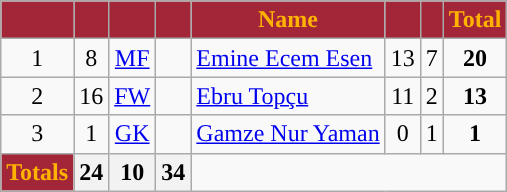<table class="wikitable" style="text-align:center">
<tr>
<th style="background:#A32638; color:#FFB300; "></th>
<th style="background:#A32638; color:#FFB300; "></th>
<th style="background:#A32638; color:#FFB300; "></th>
<th style="background:#A32638; color:#FFB300; "></th>
<th style="background:#A32638; color:#FFB300; ">Name</th>
<th style="background:#A32638; color:#FFB300; "></th>
<th style="background:#A32638; color:#FFB300; "></th>
<th style="background:#A32638; color:#FFB300; ">Total</th>
</tr>
<tr>
<td>1</td>
<td>8</td>
<td><a href='#'>MF</a></td>
<td></td>
<td align=left><a href='#'>Emine Ecem Esen</a></td>
<td>13</td>
<td>7</td>
<td><strong>20</strong></td>
</tr>
<tr>
<td>2</td>
<td>16</td>
<td><a href='#'>FW</a></td>
<td></td>
<td align=left><a href='#'>Ebru Topçu</a></td>
<td>11</td>
<td>2</td>
<td><strong>13</strong></td>
</tr>
<tr>
<td>3</td>
<td>1</td>
<td><a href='#'>GK</a></td>
<td></td>
<td align=left><a href='#'>Gamze Nur Yaman</a></td>
<td>0</td>
<td>1</td>
<td><strong>1</strong></td>
</tr>
<tr>
<td style="background:#A32638; color:#FFB300; "><strong>Totals</strong></td>
<th><strong>24</strong></th>
<th><strong>10</strong></th>
<th><strong>34</strong></th>
</tr>
</table>
